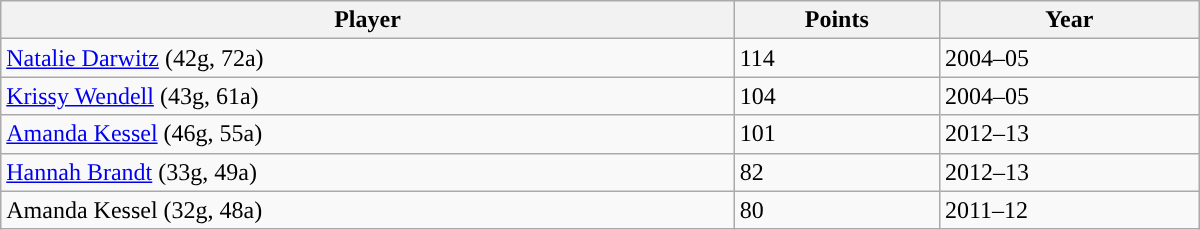<table class="wikitable" style="width: 50em">
<tr>
<th>Player</th>
<th>Points</th>
<th>Year</th>
</tr>
<tr>
<td><a href='#'>Natalie Darwitz</a> (42g, 72a)</td>
<td>114</td>
<td>2004–05</td>
</tr>
<tr>
<td><a href='#'>Krissy Wendell</a> (43g, 61a)</td>
<td>104</td>
<td>2004–05</td>
</tr>
<tr>
<td><a href='#'>Amanda Kessel</a> (46g, 55a)</td>
<td>101</td>
<td>2012–13</td>
</tr>
<tr>
<td><a href='#'>Hannah Brandt</a> (33g, 49a)</td>
<td>82</td>
<td>2012–13</td>
</tr>
<tr>
<td>Amanda Kessel (32g, 48a)</td>
<td>80</td>
<td>2011–12</td>
</tr>
</table>
